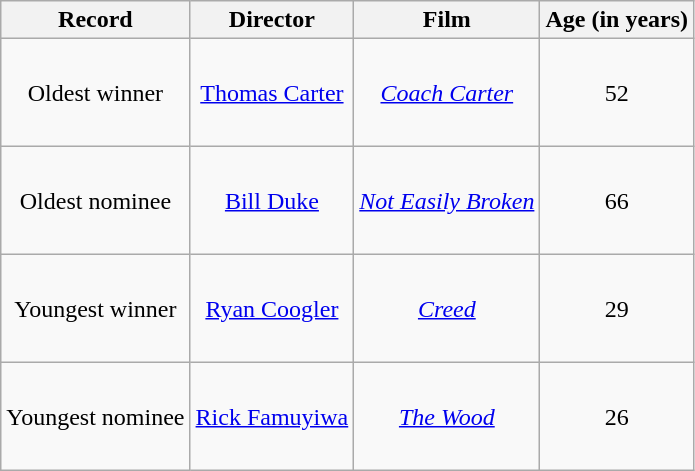<table class="wikitable sortable plainrowheaders" style="text-align:center;">
<tr>
<th scope="col">Record</th>
<th scope="col">Director</th>
<th scope="col">Film</th>
<th scope="col">Age (in years)</th>
</tr>
<tr style="height:4.5em;">
<td>Oldest winner</td>
<td><a href='#'>Thomas Carter</a></td>
<td><em><a href='#'>Coach Carter</a></em></td>
<td>52</td>
</tr>
<tr style="height:4.5em;">
<td>Oldest nominee</td>
<td><a href='#'>Bill Duke</a></td>
<td><em><a href='#'>Not Easily Broken</a></em></td>
<td>66</td>
</tr>
<tr style="height:4.5em;">
<td>Youngest winner</td>
<td><a href='#'>Ryan Coogler</a></td>
<td><em><a href='#'>Creed</a></em></td>
<td>29</td>
</tr>
<tr style="height:4.5em;">
<td>Youngest nominee</td>
<td><a href='#'>Rick Famuyiwa</a></td>
<td><em><a href='#'>The Wood</a></em></td>
<td>26</td>
</tr>
</table>
